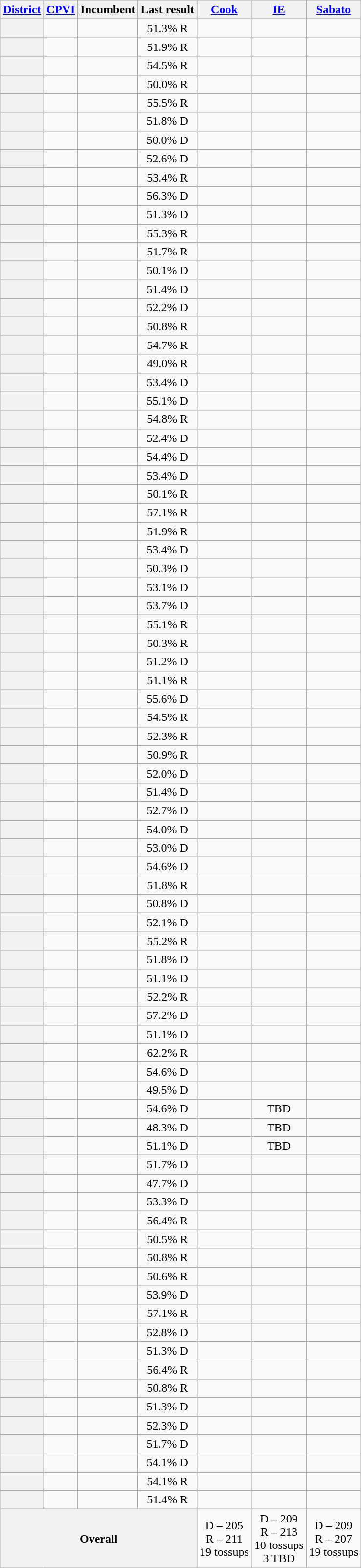<table class="wikitable sortable" style="text-align:center">
<tr valign=bottom>
<th><a href='#'>District</a></th>
<th><a href='#'>CPVI</a><br></th>
<th>Incumbent</th>
<th>Last result</th>
<th><a href='#'>Cook</a><br></th>
<th><a href='#'>IE</a><br></th>
<th><a href='#'>Sabato</a><br></th>
</tr>
<tr>
<th></th>
<td></td>
<td></td>
<td>51.3% R</td>
<td></td>
<td></td>
<td></td>
</tr>
<tr>
<th></th>
<td></td>
<td></td>
<td>51.9% R</td>
<td></td>
<td></td>
<td></td>
</tr>
<tr>
<th></th>
<td></td>
<td></td>
<td>54.5% R</td>
<td></td>
<td></td>
<td></td>
</tr>
<tr>
<th></th>
<td></td>
<td></td>
<td>50.0% R</td>
<td></td>
<td></td>
<td></td>
</tr>
<tr>
<th></th>
<td></td>
<td></td>
<td>55.5% R</td>
<td></td>
<td></td>
<td></td>
</tr>
<tr>
<th></th>
<td></td>
<td></td>
<td>51.8% D</td>
<td></td>
<td></td>
<td></td>
</tr>
<tr>
<th></th>
<td></td>
<td></td>
<td>50.0% D</td>
<td></td>
<td></td>
<td></td>
</tr>
<tr>
<th></th>
<td></td>
<td></td>
<td>52.6% D</td>
<td></td>
<td></td>
<td></td>
</tr>
<tr>
<th></th>
<td></td>
<td></td>
<td>53.4% R</td>
<td></td>
<td></td>
<td></td>
</tr>
<tr>
<th></th>
<td></td>
<td></td>
<td>56.3% D</td>
<td></td>
<td></td>
<td></td>
</tr>
<tr>
<th></th>
<td></td>
<td></td>
<td>51.3% D</td>
<td></td>
<td></td>
<td></td>
</tr>
<tr>
<th></th>
<td></td>
<td></td>
<td>55.3% R</td>
<td></td>
<td></td>
<td></td>
</tr>
<tr>
<th></th>
<td></td>
<td></td>
<td>51.7% R</td>
<td></td>
<td></td>
<td></td>
</tr>
<tr>
<th></th>
<td></td>
<td></td>
<td>50.1% D</td>
<td></td>
<td></td>
<td></td>
</tr>
<tr>
<th></th>
<td></td>
<td></td>
<td>51.4% D</td>
<td></td>
<td></td>
<td></td>
</tr>
<tr>
<th></th>
<td></td>
<td></td>
<td>52.2% D</td>
<td></td>
<td></td>
<td></td>
</tr>
<tr>
<th></th>
<td></td>
<td></td>
<td>50.8% R</td>
<td></td>
<td></td>
<td></td>
</tr>
<tr>
<th></th>
<td></td>
<td></td>
<td>54.7% R</td>
<td></td>
<td></td>
<td></td>
</tr>
<tr>
<th></th>
<td></td>
<td></td>
<td>49.0% R</td>
<td></td>
<td></td>
<td></td>
</tr>
<tr>
<th></th>
<td></td>
<td></td>
<td>53.4% D</td>
<td></td>
<td></td>
<td></td>
</tr>
<tr>
<th></th>
<td></td>
<td></td>
<td>55.1% D</td>
<td></td>
<td></td>
<td></td>
</tr>
<tr>
<th></th>
<td></td>
<td></td>
<td>54.8% R</td>
<td></td>
<td></td>
<td></td>
</tr>
<tr>
<th></th>
<td></td>
<td></td>
<td>52.4% D</td>
<td></td>
<td></td>
<td></td>
</tr>
<tr>
<th></th>
<td></td>
<td></td>
<td>54.4% D</td>
<td></td>
<td></td>
<td></td>
</tr>
<tr>
<th></th>
<td></td>
<td></td>
<td>53.4% D</td>
<td></td>
<td></td>
<td></td>
</tr>
<tr>
<th></th>
<td></td>
<td></td>
<td>50.1% R</td>
<td></td>
<td></td>
<td></td>
</tr>
<tr>
<th></th>
<td></td>
<td></td>
<td>57.1% R</td>
<td></td>
<td></td>
<td></td>
</tr>
<tr>
<th></th>
<td></td>
<td></td>
<td>51.9% R</td>
<td></td>
<td></td>
<td></td>
</tr>
<tr>
<th></th>
<td></td>
<td></td>
<td>53.4% D</td>
<td></td>
<td></td>
<td></td>
</tr>
<tr>
<th></th>
<td></td>
<td></td>
<td>50.3% D</td>
<td></td>
<td></td>
<td></td>
</tr>
<tr>
<th></th>
<td></td>
<td></td>
<td>53.1% D</td>
<td></td>
<td></td>
<td></td>
</tr>
<tr>
<th></th>
<td></td>
<td></td>
<td>53.7% D</td>
<td></td>
<td></td>
<td></td>
</tr>
<tr>
<th></th>
<td></td>
<td></td>
<td>55.1% R</td>
<td></td>
<td></td>
<td></td>
</tr>
<tr>
<th></th>
<td></td>
<td></td>
<td>50.3% R</td>
<td></td>
<td></td>
<td></td>
</tr>
<tr>
<th></th>
<td></td>
<td></td>
<td>51.2% D</td>
<td></td>
<td></td>
<td></td>
</tr>
<tr>
<th></th>
<td></td>
<td> <br></td>
<td>51.1% R</td>
<td></td>
<td></td>
<td></td>
</tr>
<tr>
<th></th>
<td></td>
<td> <br></td>
<td>55.6% D</td>
<td></td>
<td></td>
<td></td>
</tr>
<tr>
<th></th>
<td></td>
<td></td>
<td>54.5% R</td>
<td></td>
<td></td>
<td></td>
</tr>
<tr>
<th></th>
<td></td>
<td></td>
<td>52.3% R</td>
<td></td>
<td></td>
<td></td>
</tr>
<tr>
<th></th>
<td></td>
<td></td>
<td>50.9% R</td>
<td></td>
<td></td>
<td></td>
</tr>
<tr>
<th></th>
<td></td>
<td></td>
<td>52.0% D</td>
<td></td>
<td></td>
<td></td>
</tr>
<tr>
<th></th>
<td></td>
<td></td>
<td>51.4% D</td>
<td></td>
<td></td>
<td></td>
</tr>
<tr>
<th></th>
<td></td>
<td></td>
<td>52.7% D</td>
<td></td>
<td></td>
<td></td>
</tr>
<tr>
<th></th>
<td></td>
<td> <br></td>
<td>54.0% D</td>
<td></td>
<td></td>
<td></td>
</tr>
<tr>
<th></th>
<td></td>
<td></td>
<td>53.0% D</td>
<td></td>
<td></td>
<td></td>
</tr>
<tr>
<th></th>
<td></td>
<td></td>
<td>54.6% D</td>
<td></td>
<td></td>
<td></td>
</tr>
<tr>
<th></th>
<td></td>
<td></td>
<td>51.8% R</td>
<td></td>
<td></td>
<td></td>
</tr>
<tr>
<th></th>
<td></td>
<td></td>
<td>50.8% D</td>
<td></td>
<td></td>
<td></td>
</tr>
<tr>
<th></th>
<td></td>
<td></td>
<td>52.1% D</td>
<td></td>
<td></td>
<td></td>
</tr>
<tr>
<th></th>
<td></td>
<td></td>
<td>55.2% R</td>
<td></td>
<td></td>
<td></td>
</tr>
<tr>
<th></th>
<td></td>
<td></td>
<td>51.8% D</td>
<td></td>
<td></td>
<td></td>
</tr>
<tr>
<th></th>
<td></td>
<td></td>
<td>51.1% D</td>
<td></td>
<td></td>
<td></td>
</tr>
<tr>
<th></th>
<td></td>
<td></td>
<td>52.2% R</td>
<td></td>
<td></td>
<td></td>
</tr>
<tr>
<th></th>
<td></td>
<td></td>
<td>57.2% D</td>
<td></td>
<td></td>
<td></td>
</tr>
<tr>
<th></th>
<td></td>
<td></td>
<td>51.1% D</td>
<td></td>
<td></td>
<td></td>
</tr>
<tr>
<th></th>
<td></td>
<td></td>
<td>62.2% R</td>
<td></td>
<td></td>
<td></td>
</tr>
<tr>
<th></th>
<td></td>
<td></td>
<td>54.6% D</td>
<td></td>
<td></td>
<td></td>
</tr>
<tr>
<th></th>
<td></td>
<td></td>
<td>49.5% D</td>
<td></td>
<td></td>
<td></td>
</tr>
<tr>
<th></th>
<td></td>
<td></td>
<td>54.6% D</td>
<td></td>
<td>TBD</td>
<td></td>
</tr>
<tr>
<th></th>
<td></td>
<td></td>
<td>48.3% D</td>
<td></td>
<td>TBD</td>
<td></td>
</tr>
<tr>
<th></th>
<td></td>
<td></td>
<td>51.1% D</td>
<td></td>
<td>TBD</td>
<td></td>
</tr>
<tr>
<th></th>
<td></td>
<td></td>
<td>51.7% D</td>
<td></td>
<td></td>
<td></td>
</tr>
<tr>
<th></th>
<td></td>
<td></td>
<td>47.7% D</td>
<td></td>
<td></td>
<td></td>
</tr>
<tr>
<th></th>
<td></td>
<td></td>
<td>53.3% D</td>
<td></td>
<td></td>
<td></td>
</tr>
<tr>
<th></th>
<td></td>
<td></td>
<td>56.4% R</td>
<td></td>
<td></td>
<td></td>
</tr>
<tr>
<th></th>
<td></td>
<td></td>
<td>50.5% R</td>
<td></td>
<td></td>
<td></td>
</tr>
<tr>
<th></th>
<td></td>
<td></td>
<td>50.8% R</td>
<td></td>
<td></td>
<td></td>
</tr>
<tr>
<th></th>
<td></td>
<td></td>
<td>50.6% R</td>
<td></td>
<td></td>
<td></td>
</tr>
<tr>
<th></th>
<td></td>
<td></td>
<td>53.9% D</td>
<td></td>
<td></td>
<td></td>
</tr>
<tr>
<th></th>
<td></td>
<td></td>
<td>57.1% R</td>
<td></td>
<td></td>
<td></td>
</tr>
<tr>
<th></th>
<td></td>
<td></td>
<td>52.8% D</td>
<td></td>
<td></td>
<td></td>
</tr>
<tr>
<th></th>
<td></td>
<td></td>
<td>51.3% D</td>
<td></td>
<td></td>
<td></td>
</tr>
<tr>
<th></th>
<td></td>
<td></td>
<td>56.4% R</td>
<td></td>
<td></td>
<td></td>
</tr>
<tr>
<th></th>
<td></td>
<td></td>
<td>50.8% R</td>
<td></td>
<td></td>
<td></td>
</tr>
<tr>
<th></th>
<td></td>
<td></td>
<td>51.3% D</td>
<td></td>
<td></td>
<td></td>
</tr>
<tr>
<th></th>
<td></td>
<td></td>
<td>52.3% D</td>
<td></td>
<td></td>
<td></td>
</tr>
<tr>
<th></th>
<td></td>
<td></td>
<td>51.7% D</td>
<td></td>
<td></td>
<td></td>
</tr>
<tr>
<th></th>
<td></td>
<td></td>
<td>54.1% D</td>
<td></td>
<td></td>
<td></td>
</tr>
<tr>
<th></th>
<td></td>
<td></td>
<td>54.1% R</td>
<td></td>
<td></td>
<td></td>
</tr>
<tr>
<th></th>
<td></td>
<td></td>
<td>51.4% R</td>
<td></td>
<td></td>
<td></td>
</tr>
<tr class=sortbottom>
<th colspan=4>Overall</th>
<td>D – 205<br>R – 211<br>19 tossups</td>
<td>D – 209<br>R – 213<br>10 tossups<br>3 TBD</td>
<td>D – 209<br>R – 207<br>19 tossups</td>
</tr>
</table>
